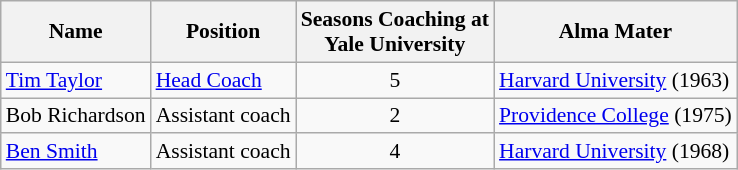<table class="wikitable" border="1" style="font-size:90%;">
<tr>
<th>Name</th>
<th>Position</th>
<th>Seasons Coaching at<br>Yale University</th>
<th>Alma Mater</th>
</tr>
<tr>
<td><a href='#'>Tim Taylor</a></td>
<td><a href='#'>Head Coach</a></td>
<td align=center>5</td>
<td><a href='#'>Harvard University</a> (1963)</td>
</tr>
<tr>
<td>Bob Richardson</td>
<td>Assistant coach</td>
<td align=center>2</td>
<td><a href='#'>Providence College</a> (1975)</td>
</tr>
<tr>
<td><a href='#'>Ben Smith</a></td>
<td>Assistant coach</td>
<td align=center>4</td>
<td><a href='#'>Harvard University</a> (1968)</td>
</tr>
</table>
